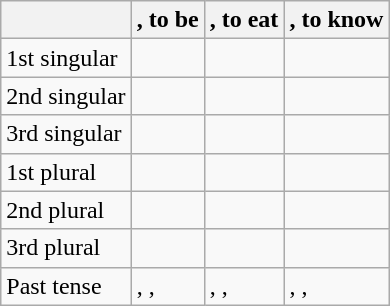<table class="wikitable">
<tr>
<th></th>
<th>, to be</th>
<th>, to eat</th>
<th>, to know</th>
</tr>
<tr>
<td>1st singular</td>
<td></td>
<td></td>
<td></td>
</tr>
<tr>
<td>2nd singular</td>
<td></td>
<td></td>
<td></td>
</tr>
<tr>
<td>3rd singular</td>
<td></td>
<td></td>
<td></td>
</tr>
<tr>
<td>1st plural</td>
<td></td>
<td></td>
<td></td>
</tr>
<tr>
<td>2nd plural</td>
<td></td>
<td></td>
<td></td>
</tr>
<tr>
<td>3rd plural</td>
<td></td>
<td></td>
<td></td>
</tr>
<tr>
<td>Past tense</td>
<td>, , </td>
<td>, , </td>
<td>, , </td>
</tr>
</table>
